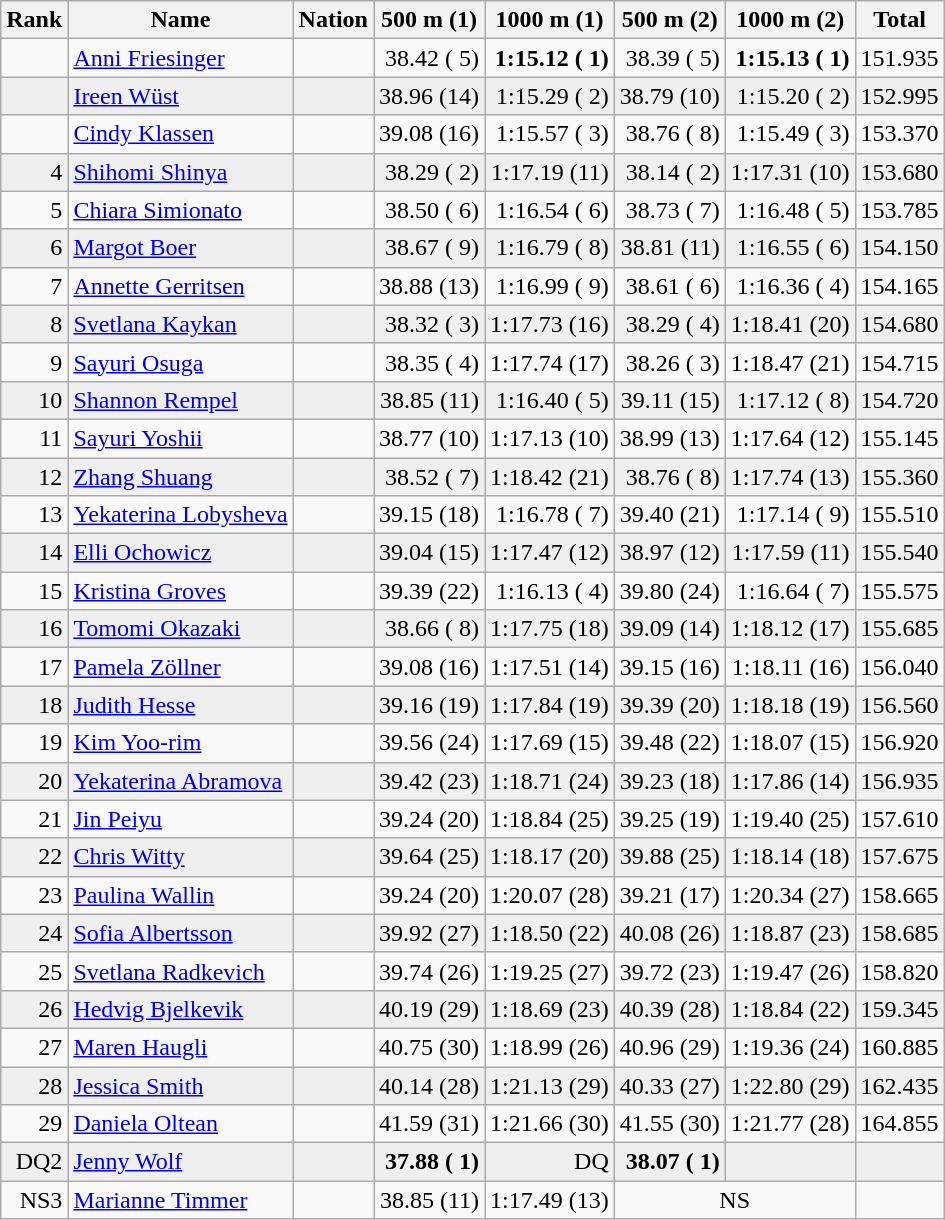<table class="wikitable sortable" style="text-align:center">
<tr>
<th>Rank</th>
<th>Name</th>
<th>Nation</th>
<th>500 m (1)</th>
<th>1000 m (1)</th>
<th>500 m (2)</th>
<th>1000 m (2)</th>
<th>Total</th>
</tr>
<tr align="right">
<td></td>
<td align="left"><a href='#'>Anni Friesinger</a></td>
<td align="left"></td>
<td>38.42 ( 5)</td>
<td><strong>1:15.12 ( 1)</strong></td>
<td>38.39 ( 5)</td>
<td><strong>1:15.13 ( 1)</strong></td>
<td>151.935</td>
</tr>
<tr align="right" bgcolor="#EFEFEF">
<td></td>
<td align="left"><a href='#'>Ireen Wüst</a></td>
<td align="left"></td>
<td>38.96 (14)</td>
<td>1:15.29 ( 2)</td>
<td>38.79 (10)</td>
<td>1:15.20 ( 2)</td>
<td>152.995</td>
</tr>
<tr align="right">
<td></td>
<td align="left"><a href='#'>Cindy Klassen</a></td>
<td align="left"></td>
<td>39.08 (16)</td>
<td>1:15.57 ( 3)</td>
<td>38.76 ( 8)</td>
<td>1:15.49 ( 3)</td>
<td>153.370</td>
</tr>
<tr align="right" bgcolor="#EFEFEF">
<td>4</td>
<td align="left"><a href='#'>Shihomi Shinya</a></td>
<td align="left"></td>
<td>38.29 ( 2)</td>
<td>1:17.19 (11)</td>
<td>38.14 ( 2)</td>
<td>1:17.31 (10)</td>
<td>153.680</td>
</tr>
<tr align="right">
<td>5</td>
<td align="left"><a href='#'>Chiara Simionato</a></td>
<td align="left"></td>
<td>38.50 ( 6)</td>
<td>1:16.54 ( 6)</td>
<td>38.73 ( 7)</td>
<td>1:16.48 ( 5)</td>
<td>153.785</td>
</tr>
<tr align="right" bgcolor="#EFEFEF">
<td>6</td>
<td align="left"><a href='#'>Margot Boer</a></td>
<td align="left"></td>
<td>38.67 ( 9)</td>
<td>1:16.79 ( 8)</td>
<td>38.81 (11)</td>
<td>1:16.55 ( 6)</td>
<td>154.150</td>
</tr>
<tr align="right">
<td>7</td>
<td align="left"><a href='#'>Annette Gerritsen</a></td>
<td align="left"></td>
<td>38.88 (13)</td>
<td>1:16.99 ( 9)</td>
<td>38.61 ( 6)</td>
<td>1:16.36 ( 4)</td>
<td>154.165</td>
</tr>
<tr align="right" bgcolor="#EFEFEF">
<td>8</td>
<td align="left"><a href='#'>Svetlana Kaykan</a></td>
<td align="left"></td>
<td>38.32 ( 3)</td>
<td>1:17.73 (16)</td>
<td>38.29 ( 4)</td>
<td>1:18.41 (20)</td>
<td>154.680</td>
</tr>
<tr align="right">
<td>9</td>
<td align="left"><a href='#'>Sayuri Osuga</a></td>
<td align="left"></td>
<td>38.35 ( 4)</td>
<td>1:17.74 (17)</td>
<td>38.26 ( 3)</td>
<td>1:18.47 (21)</td>
<td>154.715</td>
</tr>
<tr align="right"  bgcolor="#EFEFEF">
<td>10</td>
<td align="left"><a href='#'>Shannon Rempel</a></td>
<td align="left"></td>
<td>38.85 (11)</td>
<td>1:16.40 ( 5)</td>
<td>39.11 (15)</td>
<td>1:17.12 ( 8)</td>
<td>154.720</td>
</tr>
<tr align="right">
<td>11</td>
<td align="left"><a href='#'>Sayuri Yoshii</a></td>
<td align="left"></td>
<td>38.77 (10)</td>
<td>1:17.13 (10)</td>
<td>38.99 (13)</td>
<td>1:17.64 (12)</td>
<td>155.145</td>
</tr>
<tr align="right" bgcolor="#EFEFEF">
<td>12</td>
<td align="left"><a href='#'>Zhang Shuang</a></td>
<td align="left"></td>
<td>38.52 ( 7)</td>
<td>1:18.42 (21)</td>
<td>38.76 ( 8)</td>
<td>1:17.74 (13)</td>
<td>155.360</td>
</tr>
<tr align="right">
<td>13</td>
<td align="left"><a href='#'>Yekaterina Lobysheva</a></td>
<td align="left"></td>
<td>39.15 (18)</td>
<td>1:16.78 ( 7)</td>
<td>39.40 (21)</td>
<td>1:17.14 ( 9)</td>
<td>155.510</td>
</tr>
<tr align="right" bgcolor="#EFEFEF">
<td>14</td>
<td align="left"><a href='#'>Elli Ochowicz</a></td>
<td align="left"></td>
<td>39.04 (15)</td>
<td>1:17.47 (12)</td>
<td>38.97 (12)</td>
<td>1:17.59 (11)</td>
<td>155.540</td>
</tr>
<tr align="right">
<td>15</td>
<td align="left"><a href='#'>Kristina Groves</a></td>
<td align="left"></td>
<td>39.39 (22)</td>
<td>1:16.13 ( 4)</td>
<td>39.80 (24)</td>
<td>1:16.64 ( 7)</td>
<td>155.575</td>
</tr>
<tr align="right"  bgcolor="#EFEFEF">
<td>16</td>
<td align="left"><a href='#'>Tomomi Okazaki</a></td>
<td align="left"></td>
<td>38.66 ( 8)</td>
<td>1:17.75 (18)</td>
<td>39.09 (14)</td>
<td>1:18.12 (17)</td>
<td>155.685</td>
</tr>
<tr align="right">
<td>17</td>
<td align="left"><a href='#'>Pamela Zöllner</a></td>
<td align="left"></td>
<td>39.08 (16)</td>
<td>1:17.51 (14)</td>
<td>39.15 (16)</td>
<td>1:18.11 (16)</td>
<td>156.040</td>
</tr>
<tr align="right" bgcolor="#EFEFEF">
<td>18</td>
<td align="left"><a href='#'>Judith Hesse</a></td>
<td align="left"></td>
<td>39.16 (19)</td>
<td>1:17.84 (19)</td>
<td>39.39 (20)</td>
<td>1:18.18 (19)</td>
<td>156.560</td>
</tr>
<tr align="right">
<td>19</td>
<td align="left"><a href='#'>Kim Yoo-rim</a></td>
<td align="left"></td>
<td>39.56 (24)</td>
<td>1:17.69 (15)</td>
<td>39.48 (22)</td>
<td>1:18.07 (15)</td>
<td>156.920</td>
</tr>
<tr align="right" bgcolor="#EFEFEF">
<td>20</td>
<td align="left"><a href='#'>Yekaterina Abramova</a></td>
<td align="left"></td>
<td>39.42 (23)</td>
<td>1:18.71 (24)</td>
<td>39.23 (18)</td>
<td>1:17.86 (14)</td>
<td>156.935</td>
</tr>
<tr align="right">
<td>21</td>
<td align="left"><a href='#'>Jin Peiyu</a></td>
<td align="left"></td>
<td>39.24 (20)</td>
<td>1:18.84 (25)</td>
<td>39.25 (19)</td>
<td>1:19.40 (25)</td>
<td>157.610</td>
</tr>
<tr align="right" bgcolor="#EFEFEF">
<td>22</td>
<td align="left"><a href='#'>Chris Witty</a></td>
<td align="left"></td>
<td>39.64 (25)</td>
<td>1:18.17 (20)</td>
<td>39.88 (25)</td>
<td>1:18.14 (18)</td>
<td>157.675</td>
</tr>
<tr align="right">
<td>23</td>
<td align="left"><a href='#'>Paulina Wallin</a></td>
<td align="left"></td>
<td>39.24 (20)</td>
<td>1:20.07 (28)</td>
<td>39.21 (17)</td>
<td>1:20.34 (27)</td>
<td>158.665</td>
</tr>
<tr align="right" bgcolor="#EFEFEF">
<td>24</td>
<td align="left"><a href='#'>Sofia Albertsson</a></td>
<td align="left"></td>
<td>39.92 (27)</td>
<td>1:18.50 (22)</td>
<td>40.08 (26)</td>
<td>1:18.87 (23)</td>
<td>158.685</td>
</tr>
<tr align="right">
<td>25</td>
<td align="left"><a href='#'>Svetlana Radkevich</a></td>
<td align="left"></td>
<td>39.74 (26)</td>
<td>1:19.25 (27)</td>
<td>39.72 (23)</td>
<td>1:19.47 (26)</td>
<td>158.820</td>
</tr>
<tr align="right" bgcolor="#EFEFEF">
<td>26</td>
<td align="left"><a href='#'>Hedvig Bjelkevik</a></td>
<td align="left"></td>
<td>40.19 (29)</td>
<td>1:18.69 (23)</td>
<td>40.39 (28)</td>
<td>1:18.84 (22)</td>
<td>159.345</td>
</tr>
<tr align="right">
<td>27</td>
<td align="left"><a href='#'>Maren Haugli</a></td>
<td align="left"></td>
<td>40.75 (30)</td>
<td>1:18.99 (26)</td>
<td>40.96 (29)</td>
<td>1:19.36 (24)</td>
<td>160.885</td>
</tr>
<tr align="right" bgcolor="#EFEFEF">
<td>28</td>
<td align="left"><a href='#'>Jessica Smith</a></td>
<td align="left"></td>
<td>40.14 (28)</td>
<td>1:21.13 (29)</td>
<td>40.33 (27)</td>
<td>1:22.80 (29)</td>
<td>162.435</td>
</tr>
<tr align="right">
<td>29</td>
<td align="left"><a href='#'>Daniela Oltean</a></td>
<td align="left"></td>
<td>41.59 (31)</td>
<td>1:21.66 (30)</td>
<td>41.55 (30)</td>
<td>1:21.77 (28)</td>
<td>164.855</td>
</tr>
<tr align="right" bgcolor="#EFEFEF">
<td>DQ2</td>
<td align="left"><a href='#'>Jenny Wolf</a></td>
<td align="left"></td>
<td><strong>37.88 ( 1)</strong></td>
<td>DQ</td>
<td><strong>38.07 ( 1)</strong></td>
<td></td>
<td></td>
</tr>
<tr align="right">
<td>NS3</td>
<td align="left"><a href='#'>Marianne Timmer</a></td>
<td align="left"></td>
<td>38.85 (11)</td>
<td>1:17.49 (13)</td>
<td colspan="2" align="center">NS</td>
<td></td>
</tr>
</table>
